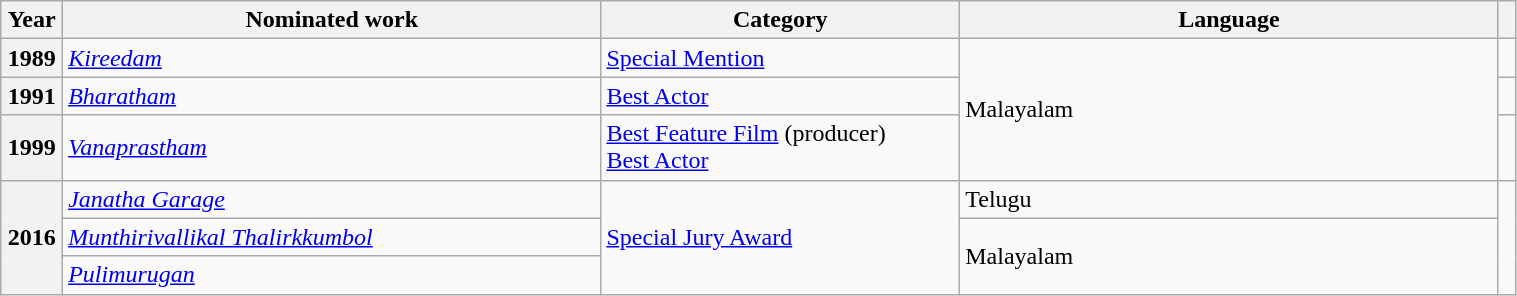<table class="wikitable plainrowheaders" style="width:80%;">
<tr>
<th scope="col" style="width:1%;">Year</th>
<th scope="col" style="width:30%;">Nominated work</th>
<th scope="col" style="width:20%;">Category</th>
<th scope="col" style="width:30%;">Language</th>
<th scope="col" style="width:1%;"></th>
</tr>
<tr>
<th scope="row">1989</th>
<td><em><a href='#'>Kireedam</a></em></td>
<td><a href='#'>Special Mention</a></td>
<td rowspan="4" scope="row">Malayalam</td>
<td style="text-align:center;"></td>
</tr>
<tr>
<th scope="row">1991</th>
<td><em><a href='#'>Bharatham</a></em></td>
<td rowspan="2"><a href='#'>Best Actor</a></td>
<td style="text-align:center;"></td>
</tr>
<tr>
<th scope="row" rowspan="2">1999</th>
<td rowspan="2"><em><a href='#'>Vanaprastham</a></em></td>
<td style="text-align:center;" rowspan="2"></td>
</tr>
<tr>
<td><a href='#'>Best Feature Film</a> (producer)<br><a href='#'>Best Actor</a></td>
</tr>
<tr>
<th rowspan="3" scope="row">2016</th>
<td><em><a href='#'>Janatha Garage</a></em></td>
<td rowspan="3" scope="row"><a href='#'>Special Jury Award</a></td>
<td>Telugu</td>
<td rowspan="3" style="text-align:center;"></td>
</tr>
<tr>
<td><em><a href='#'>Munthirivallikal Thalirkkumbol</a></em></td>
<td rowspan="2">Malayalam</td>
</tr>
<tr>
<td><em><a href='#'>Pulimurugan</a></em></td>
</tr>
</table>
